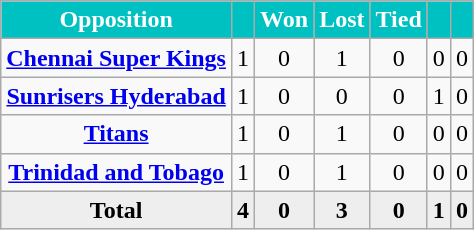<table class="wikitable" style="font-size:100%">
<tr>
<th style="background:#00C1C1; color:white">Opposition</th>
<th style="background:#00C1C1; color:white"></th>
<th style="background:#00C1C1; color:white">Won</th>
<th style="background:#00C1C1; color:white">Lost</th>
<th style="background:#00C1C1; color:white">Tied</th>
<th style="background:#00C1C1; color:white"></th>
<th style="background:#00C1C1; color:white"></th>
</tr>
<tr align=center>
<td><strong><a href='#'>Chennai Super Kings</a></strong></td>
<td>1</td>
<td>0</td>
<td>1</td>
<td>0</td>
<td>0</td>
<td>0</td>
</tr>
<tr align=center>
<td><strong><a href='#'>Sunrisers Hyderabad</a></strong></td>
<td>1</td>
<td>0</td>
<td>0</td>
<td>0</td>
<td>1</td>
<td>0</td>
</tr>
<tr align=center>
<td><strong><a href='#'>Titans</a></strong></td>
<td>1</td>
<td>0</td>
<td>1</td>
<td>0</td>
<td>0</td>
<td>0</td>
</tr>
<tr align=center>
<td><strong><a href='#'>Trinidad and Tobago</a></strong></td>
<td>1</td>
<td>0</td>
<td>1</td>
<td>0</td>
<td>0</td>
<td>0</td>
</tr>
<tr align=center style="background:#eee;">
<td><strong>Total</strong></td>
<td><strong>4</strong></td>
<td><strong>0</strong></td>
<td><strong>3</strong></td>
<td><strong>0</strong></td>
<td><strong>1</strong></td>
<td><strong>0</strong></td>
</tr>
</table>
